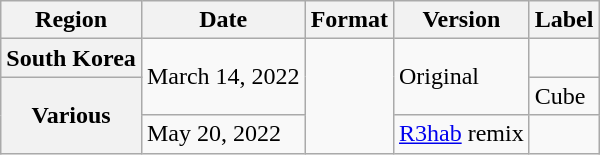<table class="wikitable plainrowheaders">
<tr>
<th scope="col">Region</th>
<th scope="col">Date</th>
<th scope="col">Format</th>
<th scope="col">Version</th>
<th scope="col">Label</th>
</tr>
<tr>
<th scope="row">South Korea</th>
<td rowspan="2">March 14, 2022</td>
<td rowspan="3"></td>
<td rowspan="2">Original</td>
<td></td>
</tr>
<tr>
<th rowspan="2" scope="row">Various</th>
<td>Cube</td>
</tr>
<tr>
<td>May 20, 2022</td>
<td><a href='#'>R3hab</a> remix</td>
<td></td>
</tr>
</table>
